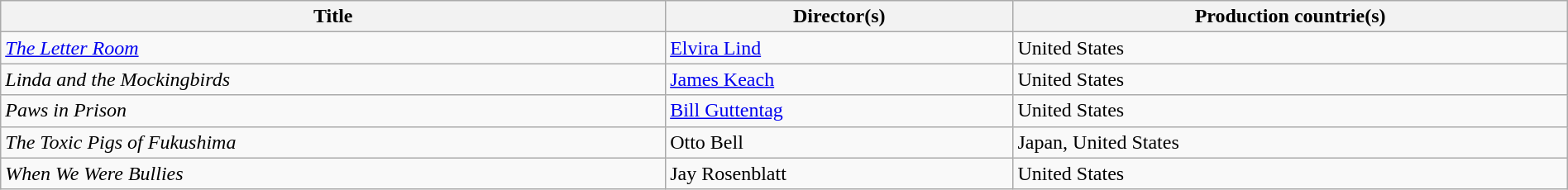<table class="sortable wikitable" style="width:100%; margin-bottom:4px" cellpadding="5">
<tr>
<th scope="col">Title</th>
<th scope="col">Director(s)</th>
<th scope="col">Production countrie(s)</th>
</tr>
<tr>
<td><em><a href='#'>The Letter Room</a></em></td>
<td><a href='#'>Elvira Lind</a></td>
<td>United States</td>
</tr>
<tr>
<td><em>Linda and the Mockingbirds</em></td>
<td><a href='#'>James Keach</a></td>
<td>United States</td>
</tr>
<tr>
<td><em>Paws in Prison</em></td>
<td><a href='#'>Bill Guttentag</a></td>
<td>United States</td>
</tr>
<tr>
<td><em>The Toxic Pigs of Fukushima</em></td>
<td>Otto Bell</td>
<td>Japan, United States</td>
</tr>
<tr>
<td><em>When We Were Bullies</em></td>
<td>Jay Rosenblatt</td>
<td>United States</td>
</tr>
</table>
